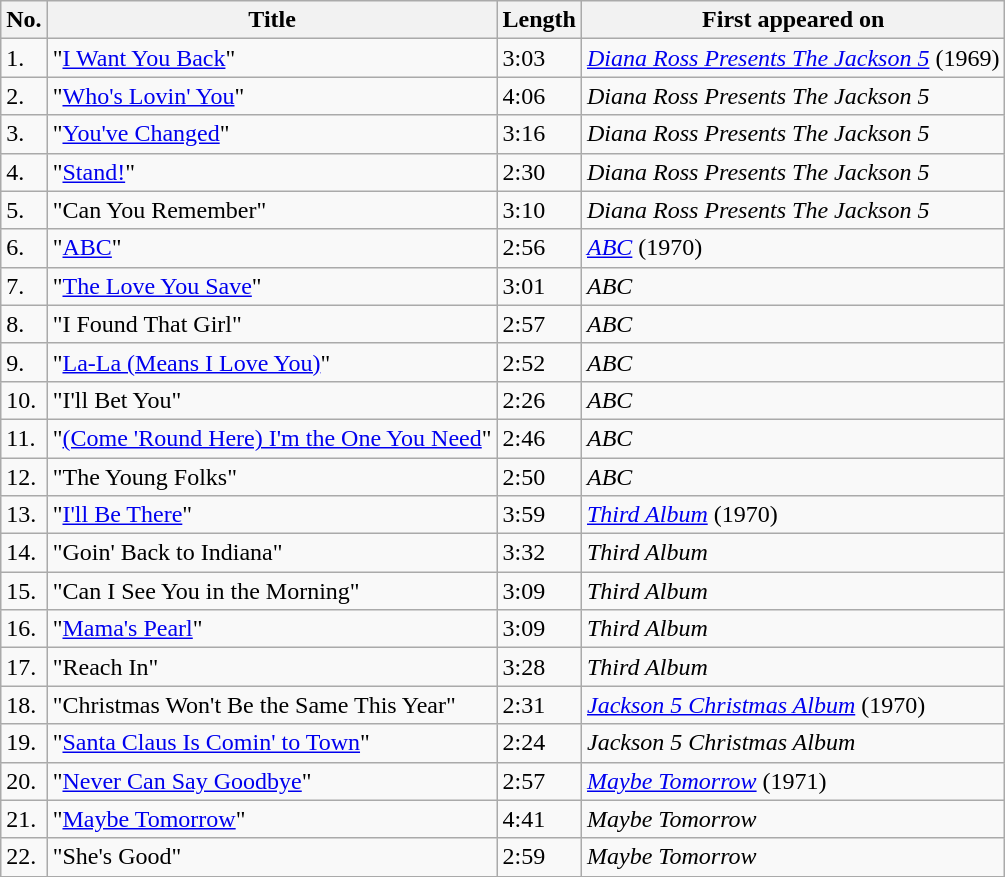<table class="wikitable">
<tr>
<th>No.</th>
<th>Title</th>
<th>Length</th>
<th>First appeared on</th>
</tr>
<tr>
<td>1.</td>
<td>"<a href='#'>I Want You Back</a>"</td>
<td>3:03</td>
<td><em><a href='#'>Diana Ross Presents The Jackson 5</a></em> (1969)</td>
</tr>
<tr>
<td>2.</td>
<td>"<a href='#'>Who's Lovin' You</a>"</td>
<td>4:06</td>
<td><em>Diana Ross Presents The Jackson 5</em></td>
</tr>
<tr>
<td>3.</td>
<td>"<a href='#'>You've Changed</a>"</td>
<td>3:16</td>
<td><em>Diana Ross Presents The Jackson 5</em></td>
</tr>
<tr>
<td>4.</td>
<td>"<a href='#'>Stand!</a>"</td>
<td>2:30</td>
<td><em>Diana Ross Presents The Jackson 5</em></td>
</tr>
<tr>
<td>5.</td>
<td>"Can You Remember"</td>
<td>3:10</td>
<td><em>Diana Ross Presents The Jackson 5</em></td>
</tr>
<tr>
<td>6.</td>
<td>"<a href='#'>ABC</a>"</td>
<td>2:56</td>
<td><em><a href='#'>ABC</a></em> (1970)</td>
</tr>
<tr>
<td>7.</td>
<td>"<a href='#'>The Love You Save</a>"</td>
<td>3:01</td>
<td><em>ABC</em></td>
</tr>
<tr>
<td>8.</td>
<td>"I Found That Girl"</td>
<td>2:57</td>
<td><em>ABC</em></td>
</tr>
<tr>
<td>9.</td>
<td>"<a href='#'>La-La (Means I Love You)</a>"</td>
<td>2:52</td>
<td><em>ABC</em></td>
</tr>
<tr>
<td>10.</td>
<td>"I'll Bet You"</td>
<td>2:26</td>
<td><em>ABC</em></td>
</tr>
<tr>
<td>11.</td>
<td>"<a href='#'>(Come 'Round Here) I'm the One You Need</a>"</td>
<td>2:46</td>
<td><em>ABC</em></td>
</tr>
<tr>
<td>12.</td>
<td>"The Young Folks"</td>
<td>2:50</td>
<td><em>ABC</em></td>
</tr>
<tr>
<td>13.</td>
<td>"<a href='#'>I'll Be There</a>"</td>
<td>3:59</td>
<td><em><a href='#'>Third Album</a></em> (1970)</td>
</tr>
<tr>
<td>14.</td>
<td>"Goin' Back to Indiana"</td>
<td>3:32</td>
<td><em>Third Album</em></td>
</tr>
<tr>
<td>15.</td>
<td>"Can I See You in the Morning"</td>
<td>3:09</td>
<td><em>Third Album</em></td>
</tr>
<tr>
<td>16.</td>
<td>"<a href='#'>Mama's Pearl</a>"</td>
<td>3:09</td>
<td><em>Third Album</em></td>
</tr>
<tr>
<td>17.</td>
<td>"Reach In"</td>
<td>3:28</td>
<td><em>Third Album</em></td>
</tr>
<tr>
<td>18.</td>
<td>"Christmas Won't Be the Same This Year"</td>
<td>2:31</td>
<td><em><a href='#'>Jackson 5 Christmas Album</a></em> (1970)</td>
</tr>
<tr>
<td>19.</td>
<td>"<a href='#'>Santa Claus Is Comin' to Town</a>"</td>
<td>2:24</td>
<td><em>Jackson 5 Christmas Album</em></td>
</tr>
<tr>
<td>20.</td>
<td>"<a href='#'>Never Can Say Goodbye</a>"</td>
<td>2:57</td>
<td><em><a href='#'>Maybe Tomorrow</a></em> (1971)</td>
</tr>
<tr>
<td>21.</td>
<td>"<a href='#'>Maybe Tomorrow</a>"</td>
<td>4:41</td>
<td><em>Maybe Tomorrow</em></td>
</tr>
<tr>
<td>22.</td>
<td>"She's Good"</td>
<td>2:59</td>
<td><em>Maybe Tomorrow</em></td>
</tr>
</table>
